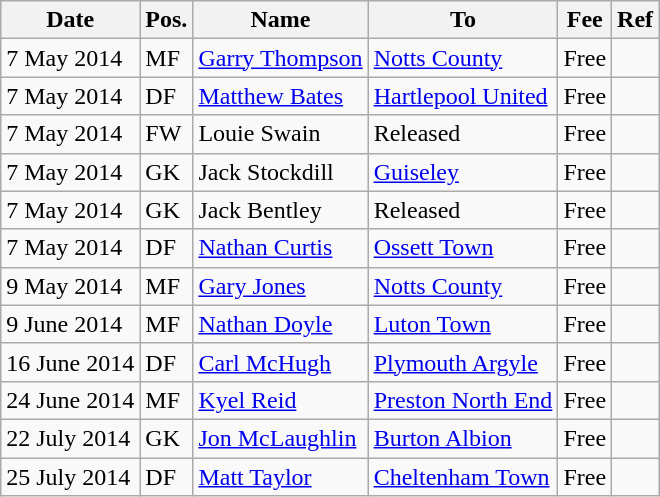<table class="wikitable">
<tr>
<th>Date</th>
<th>Pos.</th>
<th>Name</th>
<th>To</th>
<th>Fee</th>
<th>Ref</th>
</tr>
<tr>
<td>7 May 2014</td>
<td>MF</td>
<td> <a href='#'>Garry Thompson</a></td>
<td> <a href='#'>Notts County</a></td>
<td>Free</td>
<td></td>
</tr>
<tr>
<td>7 May 2014</td>
<td>DF</td>
<td> <a href='#'>Matthew Bates</a></td>
<td> <a href='#'>Hartlepool United</a></td>
<td>Free</td>
<td></td>
</tr>
<tr>
<td>7 May 2014</td>
<td>FW</td>
<td> Louie Swain</td>
<td>Released</td>
<td>Free</td>
<td></td>
</tr>
<tr>
<td>7 May 2014</td>
<td>GK</td>
<td> Jack Stockdill</td>
<td> <a href='#'>Guiseley</a></td>
<td>Free</td>
<td></td>
</tr>
<tr>
<td>7 May 2014</td>
<td>GK</td>
<td> Jack Bentley</td>
<td>Released</td>
<td>Free</td>
<td></td>
</tr>
<tr>
<td>7 May 2014</td>
<td>DF</td>
<td> <a href='#'>Nathan Curtis</a></td>
<td> <a href='#'>Ossett Town</a></td>
<td>Free</td>
<td></td>
</tr>
<tr>
<td>9 May 2014</td>
<td>MF</td>
<td> <a href='#'>Gary Jones</a></td>
<td> <a href='#'>Notts County</a></td>
<td>Free</td>
<td></td>
</tr>
<tr>
<td>9 June 2014</td>
<td>MF</td>
<td> <a href='#'>Nathan Doyle</a></td>
<td> <a href='#'>Luton Town</a></td>
<td>Free</td>
<td></td>
</tr>
<tr>
<td>16 June 2014</td>
<td>DF</td>
<td> <a href='#'>Carl McHugh</a></td>
<td> <a href='#'>Plymouth Argyle</a></td>
<td>Free</td>
<td></td>
</tr>
<tr>
<td>24 June 2014</td>
<td>MF</td>
<td> <a href='#'>Kyel Reid</a></td>
<td> <a href='#'>Preston North End</a></td>
<td>Free</td>
<td></td>
</tr>
<tr>
<td>22 July 2014</td>
<td>GK</td>
<td> <a href='#'>Jon McLaughlin</a></td>
<td> <a href='#'>Burton Albion</a></td>
<td>Free</td>
<td></td>
</tr>
<tr>
<td>25 July 2014</td>
<td>DF</td>
<td> <a href='#'>Matt Taylor</a></td>
<td> <a href='#'>Cheltenham Town</a></td>
<td>Free</td>
<td></td>
</tr>
</table>
